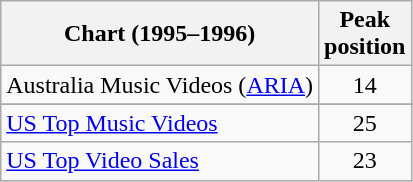<table class="wikitable sortable">
<tr>
<th>Chart (1995–1996)</th>
<th>Peak<br>position</th>
</tr>
<tr>
<td>Australia Music Videos (<a href='#'>ARIA</a>)</td>
<td align="center">14</td>
</tr>
<tr>
</tr>
<tr>
<td><a href='#'>US Top Music Videos</a></td>
<td align="center">25</td>
</tr>
<tr>
<td><a href='#'>US Top Video Sales</a></td>
<td align="center">23</td>
</tr>
</table>
